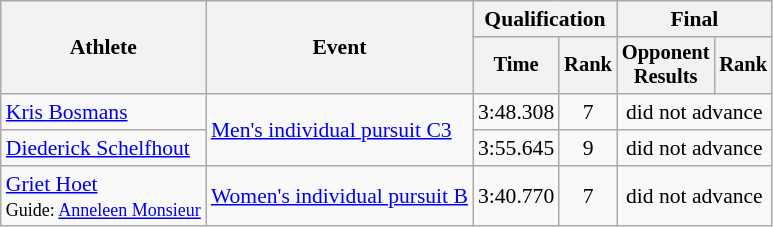<table class="wikitable" style="font-size:90%">
<tr>
<th rowspan=2>Athlete</th>
<th rowspan=2>Event</th>
<th colspan=2>Qualification</th>
<th colspan=2>Final</th>
</tr>
<tr style="font-size:95%">
<th>Time</th>
<th>Rank</th>
<th>Opponent<br>Results</th>
<th>Rank</th>
</tr>
<tr align=center>
<td align=left><a href='#'>Kris Bosmans</a></td>
<td align=left rowspan=2><a href='#'>Men's individual pursuit C3</a></td>
<td>3:48.308</td>
<td>7</td>
<td colspan=2>did not advance</td>
</tr>
<tr align=center>
<td align=left><a href='#'>Diederick Schelfhout</a></td>
<td>3:55.645</td>
<td>9</td>
<td colspan=2>did not advance</td>
</tr>
<tr align=center>
<td align=left><a href='#'>Griet Hoet</a><br><small>Guide: <a href='#'>Anneleen Monsieur</a></small></td>
<td align=left><a href='#'>Women's individual pursuit B</a></td>
<td>3:40.770</td>
<td>7</td>
<td colspan=2>did not advance</td>
</tr>
</table>
